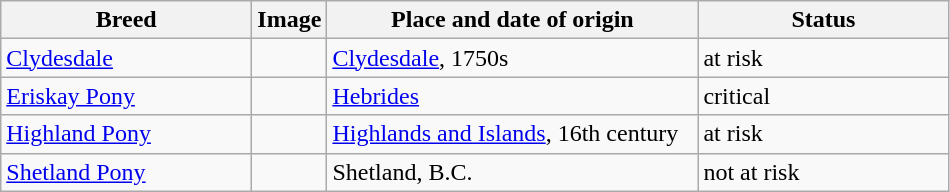<table class= wikitable>
<tr>
<th style="width: 120pt;">Breed</th>
<th>Image</th>
<th style="width: 180pt;">Place and date of origin</th>
<th style="width: 120pt;">Status</th>
</tr>
<tr>
<td><a href='#'>Clydesdale</a></td>
<td></td>
<td><a href='#'>Clydesdale</a>, 1750s</td>
<td>at risk</td>
</tr>
<tr>
<td><a href='#'>Eriskay Pony</a></td>
<td></td>
<td><a href='#'>Hebrides</a></td>
<td>critical</td>
</tr>
<tr>
<td><a href='#'>Highland Pony</a></td>
<td></td>
<td><a href='#'>Highlands and Islands</a>, 16th century</td>
<td>at risk</td>
</tr>
<tr>
<td><a href='#'>Shetland Pony</a></td>
<td></td>
<td>Shetland, B.C.</td>
<td>not at risk</td>
</tr>
</table>
